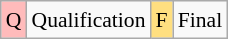<table class="wikitable" style="margin:0.5em auto; font-size:90%; line-height:1.25em;">
<tr>
<td bgcolor="#FFBBBB" align=center>Q</td>
<td>Qualification</td>
<td bgcolor="#FFDF80" align=center>F</td>
<td>Final</td>
</tr>
</table>
